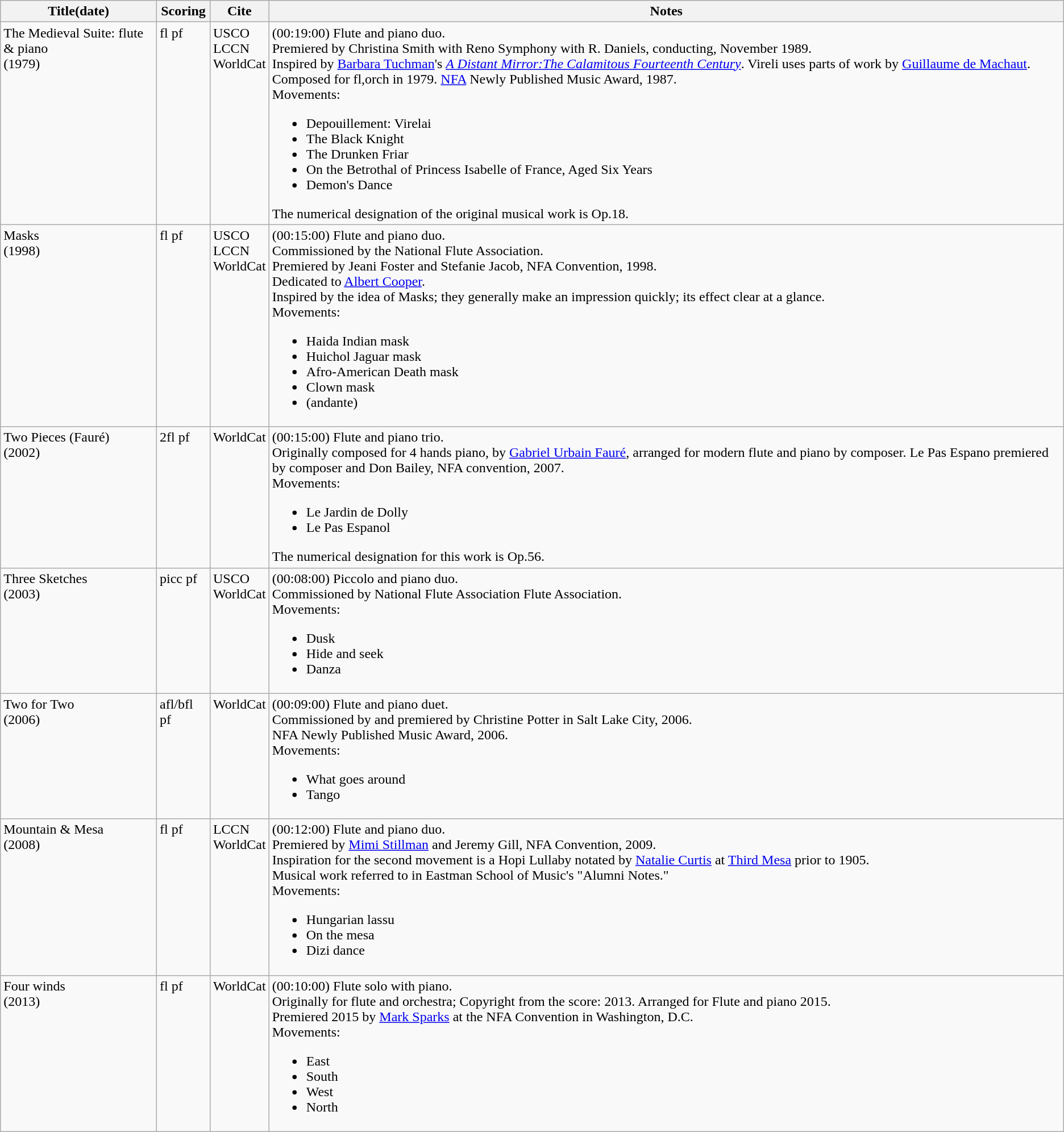<table class="sortable wikitable" style="margins:auto; width=95%;">
<tr>
<th width="">Title(date)</th>
<th width="">Scoring</th>
<th width="">Cite</th>
<th width="">Notes</th>
</tr>
<tr valign="top">
<td>The Medieval Suite: flute & piano<br>(1979)</td>
<td>fl pf</td>
<td>USCO<br>LCCN<br>WorldCat</td>
<td>(00:19:00) Flute and piano duo.<br>Premiered by Christina Smith with Reno Symphony with R. Daniels, conducting, November 1989.<br>Inspired by <a href='#'>Barbara Tuchman</a>'s  <em><a href='#'>A Distant Mirror:The Calamitous Fourteenth Century</a></em>. Vireli uses parts of work by <a href='#'>Guillaume de Machaut</a>.<br>Composed for fl,orch in 1979. <a href='#'>NFA</a> Newly Published Music Award, 1987.<br>Movements:<ul><li>Depouillement: Virelai</li><li>The Black Knight</li><li>The Drunken Friar</li><li>On the Betrothal of Princess Isabelle of France, Aged Six Years</li><li>Demon's Dance</li></ul>The numerical designation of the original musical work is Op.18.</td>
</tr>
<tr valign="top">
<td>Masks<br>(1998)</td>
<td>fl pf</td>
<td>USCO<br>LCCN<br>WorldCat</td>
<td>(00:15:00) Flute and piano duo.<br>Commissioned by the National Flute Association.<br>Premiered by Jeani Foster  and Stefanie Jacob, NFA Convention, 1998.<br>Dedicated to <a href='#'>Albert Cooper</a>.<br>Inspired by the idea of Masks; they generally make an impression quickly; its effect clear at a glance.<br>Movements:<ul><li>Haida Indian mask</li><li>Huichol Jaguar mask</li><li>Afro-American Death mask</li><li>Clown mask</li><li>(andante)</li></ul></td>
</tr>
<tr valign="top">
<td>Two Pieces (Fauré)<br>(2002)</td>
<td>2fl pf</td>
<td>WorldCat</td>
<td>(00:15:00) Flute and piano trio.<br>Originally composed for 4 hands piano, by <a href='#'>Gabriel Urbain Fauré</a>, arranged for modern flute and piano by composer. Le Pas Espano premiered by composer and Don Bailey, NFA convention, 2007.<br>Movements:<ul><li>Le Jardin de Dolly</li><li>Le Pas Espanol</li></ul>The numerical designation for this work is Op.56.</td>
</tr>
<tr valign="top">
<td>Three Sketches<br>(2003)</td>
<td>picc pf</td>
<td>USCO<br>WorldCat</td>
<td>(00:08:00) Piccolo and piano duo.<br>Commissioned by National Flute Association Flute Association.<br>Movements:<ul><li>Dusk</li><li>Hide and seek</li><li>Danza</li></ul></td>
</tr>
<tr valign="top">
<td>Two for Two<br>(2006)</td>
<td>afl/bfl pf</td>
<td>WorldCat</td>
<td>(00:09:00) Flute and piano duet.<br>Commissioned by and premiered by Christine Potter in Salt Lake City, 2006.<br>NFA Newly Published Music Award, 2006.<br>Movements:<ul><li>What goes around</li><li>Tango</li></ul></td>
</tr>
<tr valign="top">
<td>Mountain & Mesa<br>(2008)</td>
<td>fl pf</td>
<td>LCCN<br>WorldCat</td>
<td>(00:12:00) Flute and piano duo.<br>Premiered by <a href='#'>Mimi Stillman</a> and Jeremy Gill, NFA Convention, 2009.<br>Inspiration for the second movement is a Hopi Lullaby notated by <a href='#'>Natalie Curtis</a> at <a href='#'>Third Mesa</a> prior to 1905.<br>Musical work referred to in Eastman School of Music's "Alumni Notes."<br>Movements:<ul><li>Hungarian lassu</li><li>On the mesa</li><li>Dizi dance</li></ul></td>
</tr>
<tr valign="top">
<td>Four winds<br>(2013)</td>
<td>fl pf</td>
<td>WorldCat</td>
<td>(00:10:00) Flute solo with piano.<br>Originally for flute and orchestra; Copyright from the score: 2013. Arranged for Flute and piano 2015.<br>Premiered 2015 by <a href='#'>Mark Sparks</a> at the NFA Convention in Washington, D.C.<br>Movements:<ul><li>East</li><li>South</li><li>West</li><li>North</li></ul></td>
</tr>
</table>
